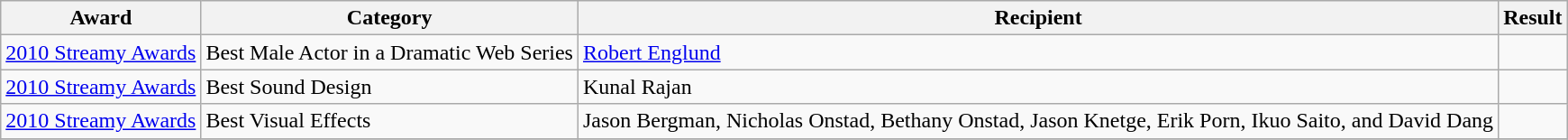<table class="wikitable">
<tr>
<th>Award</th>
<th>Category</th>
<th>Recipient</th>
<th>Result</th>
</tr>
<tr>
<td><a href='#'>2010 Streamy Awards</a></td>
<td>Best Male Actor in a Dramatic Web Series</td>
<td><a href='#'>Robert Englund</a></td>
<td></td>
</tr>
<tr>
<td><a href='#'>2010 Streamy Awards</a></td>
<td>Best Sound Design</td>
<td>Kunal Rajan</td>
<td></td>
</tr>
<tr>
<td><a href='#'>2010 Streamy Awards</a></td>
<td>Best Visual Effects</td>
<td>Jason Bergman, Nicholas Onstad, Bethany Onstad, Jason Knetge, Erik Porn, Ikuo Saito, and David Dang</td>
<td></td>
</tr>
<tr>
</tr>
</table>
